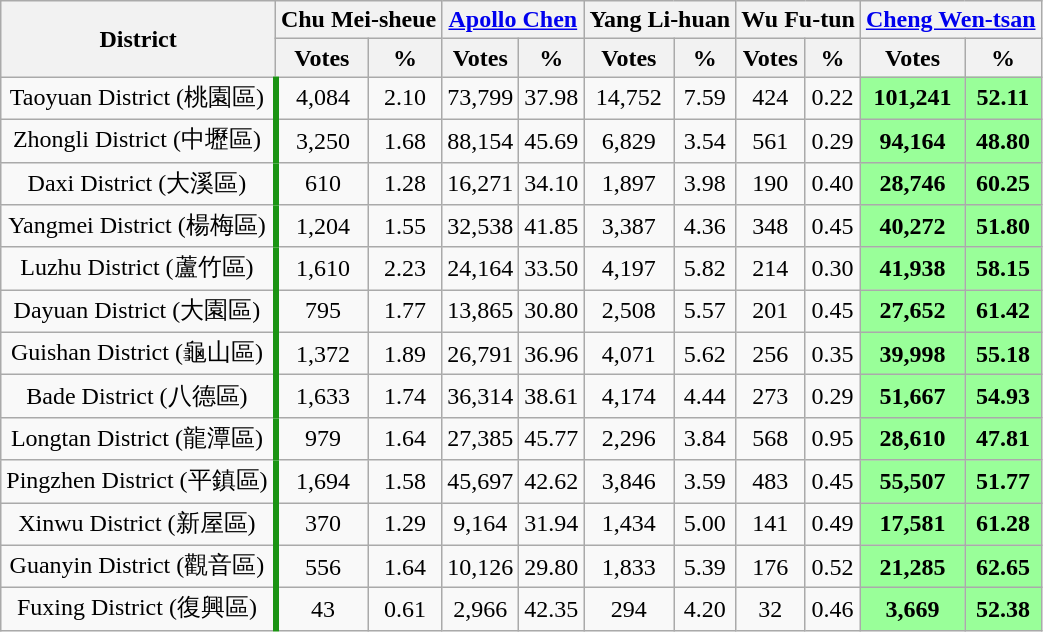<table class="wikitable collapsible sortable" style="text-align:center">
<tr>
<th rowspan=2>District</th>
<th colspan=2; border-bottom:4px solid #000000;"> Chu Mei-sheue</th>
<th colspan=2; border-bottom:4px solid #000099;"> <a href='#'>Apollo Chen</a></th>
<th colspan=2; border-bottom:4px solid #707070;"> Yang Li-huan</th>
<th colspan=2; border-bottom:4px solid #707070;"> Wu Fu-tun</th>
<th colspan=2; border-bottom:4px solid #1B9431;"> <a href='#'>Cheng Wen-tsan</a></th>
</tr>
<tr>
<th>Votes</th>
<th>%</th>
<th>Votes</th>
<th>%</th>
<th>Votes</th>
<th>%</th>
<th>Votes</th>
<th>%</th>
<th>Votes</th>
<th>%</th>
</tr>
<tr>
<td style="border-right:4px solid #1B9413;">Taoyuan District (桃園區)</td>
<td>4,084</td>
<td>2.10</td>
<td>73,799</td>
<td>37.98</td>
<td>14,752</td>
<td>7.59</td>
<td>424</td>
<td>0.22</td>
<td style="background-color:#99FF99;"><strong>101,241</strong></td>
<td style="background-color:#99FF99;"><strong>52.11</strong></td>
</tr>
<tr>
<td style="border-right:4px solid #1B9413;">Zhongli District (中壢區)</td>
<td>3,250</td>
<td>1.68</td>
<td>88,154</td>
<td>45.69</td>
<td>6,829</td>
<td>3.54</td>
<td>561</td>
<td>0.29</td>
<td style="background-color:#99FF99;"><strong>94,164</strong></td>
<td style="background-color:#99FF99;"><strong>48.80</strong></td>
</tr>
<tr>
<td style="border-right:4px solid #1B9413;">Daxi District (大溪區)</td>
<td>610</td>
<td>1.28</td>
<td>16,271</td>
<td>34.10</td>
<td>1,897</td>
<td>3.98</td>
<td>190</td>
<td>0.40</td>
<td style="background-color:#99FF99;"><strong>28,746</strong></td>
<td style="background-color:#99FF99;"><strong>60.25</strong></td>
</tr>
<tr>
<td style="border-right:4px solid #1B9413;">Yangmei District (楊梅區)</td>
<td>1,204</td>
<td>1.55</td>
<td>32,538</td>
<td>41.85</td>
<td>3,387</td>
<td>4.36</td>
<td>348</td>
<td>0.45</td>
<td style="background-color:#99FF99;"><strong>40,272</strong></td>
<td style="background-color:#99FF99;"><strong>51.80</strong></td>
</tr>
<tr>
<td style="border-right:4px solid #1B9413;">Luzhu District (蘆竹區)</td>
<td>1,610</td>
<td>2.23</td>
<td>24,164</td>
<td>33.50</td>
<td>4,197</td>
<td>5.82</td>
<td>214</td>
<td>0.30</td>
<td style="background-color:#99FF99;"><strong>41,938</strong></td>
<td style="background-color:#99FF99;"><strong>58.15</strong></td>
</tr>
<tr>
<td style="border-right:4px solid #1B9413;">Dayuan District (大園區)</td>
<td>795</td>
<td>1.77</td>
<td>13,865</td>
<td>30.80</td>
<td>2,508</td>
<td>5.57</td>
<td>201</td>
<td>0.45</td>
<td style="background-color:#99FF99;"><strong>27,652</strong></td>
<td style="background-color:#99FF99;"><strong>61.42</strong></td>
</tr>
<tr>
<td style="border-right:4px solid #1B9413;">Guishan District (龜山區)</td>
<td>1,372</td>
<td>1.89</td>
<td>26,791</td>
<td>36.96</td>
<td>4,071</td>
<td>5.62</td>
<td>256</td>
<td>0.35</td>
<td style="background-color:#99FF99;"><strong>39,998</strong></td>
<td style="background-color:#99FF99;"><strong>55.18</strong></td>
</tr>
<tr>
<td style="border-right:4px solid #1B9413;">Bade District (八德區)</td>
<td>1,633</td>
<td>1.74</td>
<td>36,314</td>
<td>38.61</td>
<td>4,174</td>
<td>4.44</td>
<td>273</td>
<td>0.29</td>
<td style="background-color:#99FF99;"><strong>51,667</strong></td>
<td style="background-color:#99FF99;"><strong>54.93</strong></td>
</tr>
<tr>
<td style="border-right:4px solid #1B9413;">Longtan District (龍潭區)</td>
<td>979</td>
<td>1.64</td>
<td>27,385</td>
<td>45.77</td>
<td>2,296</td>
<td>3.84</td>
<td>568</td>
<td>0.95</td>
<td style="background-color:#99FF99;"><strong>28,610</strong></td>
<td style="background-color:#99FF99;"><strong>47.81</strong></td>
</tr>
<tr>
<td style="border-right:4px solid #1B9413;">Pingzhen District (平鎮區)</td>
<td>1,694</td>
<td>1.58</td>
<td>45,697</td>
<td>42.62</td>
<td>3,846</td>
<td>3.59</td>
<td>483</td>
<td>0.45</td>
<td style="background-color:#99FF99;"><strong>55,507</strong></td>
<td style="background-color:#99FF99;"><strong>51.77</strong></td>
</tr>
<tr>
<td style="border-right:4px solid #1B9413;">Xinwu District (新屋區)</td>
<td>370</td>
<td>1.29</td>
<td>9,164</td>
<td>31.94</td>
<td>1,434</td>
<td>5.00</td>
<td>141</td>
<td>0.49</td>
<td style="background-color:#99FF99;"><strong>17,581</strong></td>
<td style="background-color:#99FF99;"><strong>61.28</strong></td>
</tr>
<tr>
<td style="border-right:4px solid #1B9413;">Guanyin District (觀音區)</td>
<td>556</td>
<td>1.64</td>
<td>10,126</td>
<td>29.80</td>
<td>1,833</td>
<td>5.39</td>
<td>176</td>
<td>0.52</td>
<td style="background-color:#99FF99;"><strong>21,285</strong></td>
<td style="background-color:#99FF99;"><strong>62.65</strong></td>
</tr>
<tr>
<td style="border-right:4px solid #1B9413;">Fuxing District (復興區)</td>
<td>43</td>
<td>0.61</td>
<td>2,966</td>
<td>42.35</td>
<td>294</td>
<td>4.20</td>
<td>32</td>
<td>0.46</td>
<td style="background-color:#99FF99;"><strong>3,669</strong></td>
<td style="background-color:#99FF99;"><strong>52.38</strong></td>
</tr>
</table>
